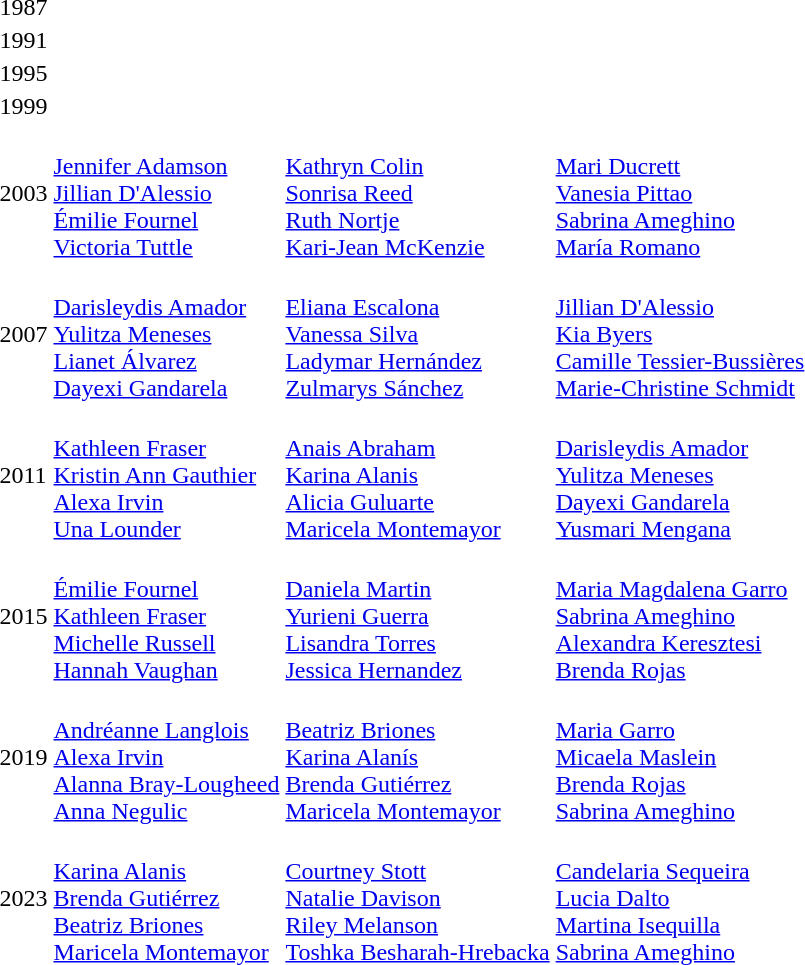<table>
<tr>
<td>1987<br></td>
<td></td>
<td></td>
<td></td>
</tr>
<tr>
<td>1991<br></td>
<td></td>
<td></td>
<td></td>
</tr>
<tr>
<td>1995<br></td>
<td></td>
<td></td>
<td></td>
</tr>
<tr>
<td>1999<br></td>
<td></td>
<td></td>
<td></td>
</tr>
<tr>
<td>2003</td>
<td><br><a href='#'>Jennifer Adamson</a><br><a href='#'>Jillian D'Alessio</a><br><a href='#'>Émilie Fournel</a><br><a href='#'>Victoria Tuttle</a></td>
<td><br><a href='#'>Kathryn Colin</a><br><a href='#'>Sonrisa Reed</a><br><a href='#'>Ruth Nortje</a><br><a href='#'>Kari-Jean McKenzie</a></td>
<td><br><a href='#'>Mari Ducrett</a><br><a href='#'>Vanesia Pittao</a><br><a href='#'>Sabrina Ameghino</a><br><a href='#'>María Romano</a></td>
</tr>
<tr>
<td>2007</td>
<td><br> <a href='#'>Darisleydis Amador</a><br> <a href='#'>Yulitza Meneses</a><br> <a href='#'>Lianet Álvarez</a><br> <a href='#'>Dayexi Gandarela</a></td>
<td><br> <a href='#'>Eliana Escalona</a><br> <a href='#'>Vanessa Silva</a><br> <a href='#'>Ladymar Hernández</a><br> <a href='#'>Zulmarys Sánchez</a></td>
<td><br> <a href='#'>Jillian D'Alessio</a><br> <a href='#'>Kia Byers</a><br> <a href='#'>Camille Tessier-Bussières</a><br> <a href='#'>Marie-Christine Schmidt</a></td>
</tr>
<tr>
<td>2011<br></td>
<td><br><a href='#'>Kathleen Fraser</a><br><a href='#'>Kristin Ann Gauthier</a><br> <a href='#'>Alexa Irvin</a><br> <a href='#'>Una Lounder</a></td>
<td><br><a href='#'>Anais Abraham</a><br> <a href='#'>Karina Alanis</a><br> <a href='#'>Alicia Guluarte</a><br> <a href='#'>Maricela Montemayor</a></td>
<td><br><a href='#'>Darisleydis Amador</a><br> <a href='#'>Yulitza Meneses</a><br> <a href='#'>Dayexi Gandarela</a><br> <a href='#'>Yusmari Mengana</a></td>
</tr>
<tr>
<td>2015<br></td>
<td><br><a href='#'>Émilie Fournel</a><br><a href='#'>Kathleen Fraser</a><br><a href='#'>Michelle Russell</a><br><a href='#'>Hannah Vaughan</a></td>
<td><br><a href='#'>Daniela Martin</a><br><a href='#'>Yurieni Guerra</a><br><a href='#'>Lisandra Torres</a><br><a href='#'>Jessica Hernandez</a></td>
<td><br><a href='#'>Maria Magdalena Garro</a><br><a href='#'>Sabrina Ameghino</a><br><a href='#'>Alexandra Keresztesi</a><br><a href='#'>Brenda Rojas</a></td>
</tr>
<tr>
<td>2019<br></td>
<td><br><a href='#'>Andréanne Langlois</a><br><a href='#'>Alexa Irvin</a><br><a href='#'>Alanna Bray-Lougheed</a><br><a href='#'>Anna Negulic</a></td>
<td><br><a href='#'>Beatriz Briones</a><br><a href='#'>Karina Alanís</a><br><a href='#'>Brenda Gutiérrez</a><br><a href='#'>Maricela Montemayor</a></td>
<td><br><a href='#'>Maria Garro</a><br><a href='#'>Micaela Maslein</a><br><a href='#'>Brenda Rojas</a><br><a href='#'>Sabrina Ameghino</a></td>
</tr>
<tr>
<td>2023<br></td>
<td><br><a href='#'>Karina Alanis</a><br><a href='#'>Brenda Gutiérrez</a><br><a href='#'>Beatriz Briones</a><br><a href='#'>Maricela Montemayor</a></td>
<td><br><a href='#'>Courtney Stott</a><br><a href='#'>Natalie Davison</a><br><a href='#'>Riley Melanson</a><br><a href='#'>Toshka Besharah-Hrebacka</a></td>
<td><br><a href='#'>Candelaria Sequeira</a><br><a href='#'>Lucia Dalto</a><br><a href='#'>Martina Isequilla</a><br><a href='#'>Sabrina Ameghino</a></td>
</tr>
</table>
